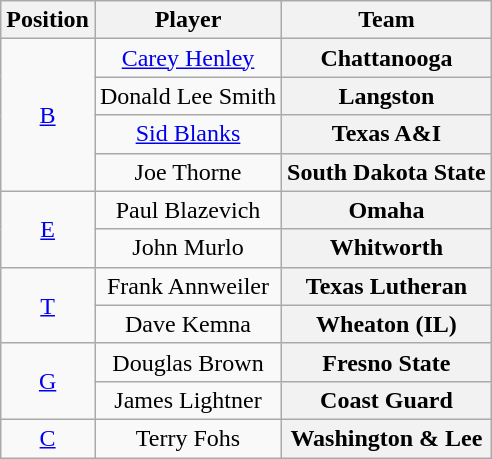<table class="wikitable">
<tr>
<th>Position</th>
<th>Player</th>
<th>Team</th>
</tr>
<tr style="text-align:center;">
<td rowspan="4"><a href='#'>B</a></td>
<td><a href='#'>Carey Henley</a></td>
<th Style = >Chattanooga</th>
</tr>
<tr style="text-align:center;">
<td>Donald Lee Smith</td>
<th Style = >Langston</th>
</tr>
<tr style="text-align:center;">
<td><a href='#'>Sid Blanks</a></td>
<th Style = >Texas A&I</th>
</tr>
<tr style="text-align:center;">
<td>Joe Thorne</td>
<th Style = >South Dakota State</th>
</tr>
<tr style="text-align:center;">
<td rowspan="2"><a href='#'>E</a></td>
<td>Paul Blazevich</td>
<th Style = >Omaha</th>
</tr>
<tr style="text-align:center;">
<td>John Murlo</td>
<th Style = >Whitworth</th>
</tr>
<tr style="text-align:center;">
<td rowspan="2"><a href='#'>T</a></td>
<td>Frank Annweiler</td>
<th Style = >Texas Lutheran</th>
</tr>
<tr style="text-align:center;">
<td>Dave Kemna</td>
<th Style = >Wheaton (IL)</th>
</tr>
<tr style="text-align:center;">
<td rowspan="2"><a href='#'>G</a></td>
<td>Douglas Brown</td>
<th Style = >Fresno State</th>
</tr>
<tr style="text-align:center;">
<td>James Lightner</td>
<th Style = >Coast Guard</th>
</tr>
<tr style="text-align:center;">
<td><a href='#'>C</a></td>
<td>Terry Fohs</td>
<th Style = >Washington & Lee</th>
</tr>
</table>
